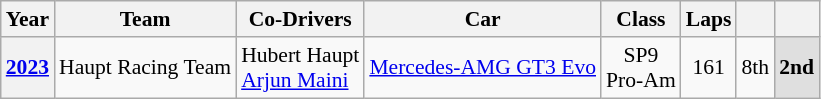<table class="wikitable" style="font-size:90%">
<tr>
<th>Year</th>
<th>Team</th>
<th>Co-Drivers</th>
<th>Car</th>
<th>Class</th>
<th>Laps</th>
<th></th>
<th></th>
</tr>
<tr style="text-align:center;">
<th><a href='#'>2023</a></th>
<td align=left nowrap> Haupt Racing Team</td>
<td align=left nowrap> Hubert Haupt<br> <a href='#'>Arjun Maini</a></td>
<td align=left nowrap><a href='#'>Mercedes-AMG GT3 Evo</a></td>
<td>SP9<br>Pro-Am</td>
<td>161</td>
<td>8th</td>
<td style="background:#dfdfdf"><strong>2nd</strong></td>
</tr>
</table>
